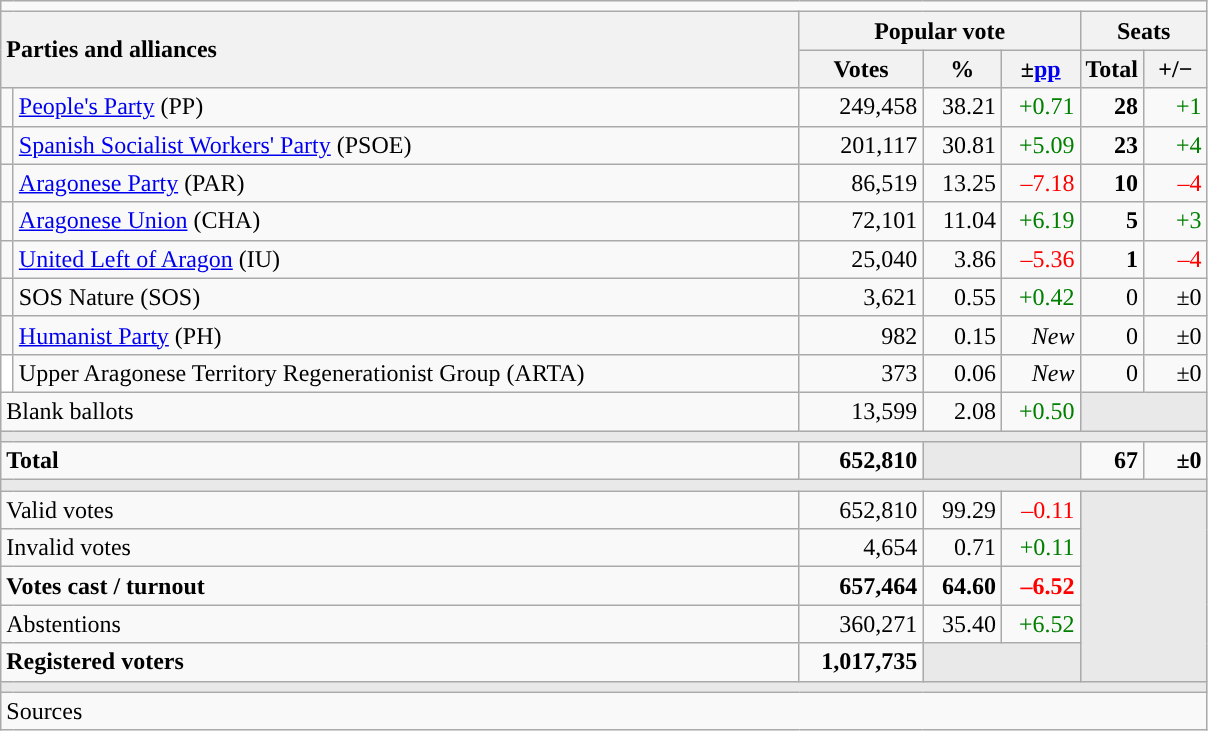<table class="wikitable" style="text-align:right;">
<tr>
<td colspan="7"></td>
</tr>
<tr>
<th style="text-align:left;" rowspan="2" colspan="2" width="525">Parties and alliances</th>
<th colspan="3">Popular vote</th>
<th colspan="2">Seats</th>
</tr>
<tr>
<th width="75">Votes</th>
<th width="45">%</th>
<th width="45">±<a href='#'>pp</a></th>
<th width="35">Total</th>
<th width="35">+/−</th>
</tr>
<tr>
<td width="1" style="color:inherit;background:"></td>
<td align="left"><a href='#'>People's Party</a> (PP)</td>
<td>249,458</td>
<td>38.21</td>
<td style="color:green;">+0.71</td>
<td><strong>28</strong></td>
<td style="color:green;">+1</td>
</tr>
<tr>
<td style="color:inherit;background:"></td>
<td align="left"><a href='#'>Spanish Socialist Workers' Party</a> (PSOE)</td>
<td>201,117</td>
<td>30.81</td>
<td style="color:green;">+5.09</td>
<td><strong>23</strong></td>
<td style="color:green;">+4</td>
</tr>
<tr>
<td style="color:inherit;background:"></td>
<td align="left"><a href='#'>Aragonese Party</a> (PAR)</td>
<td>86,519</td>
<td>13.25</td>
<td style="color:red;">–7.18</td>
<td><strong>10</strong></td>
<td style="color:red;">–4</td>
</tr>
<tr>
<td style="color:inherit;background:"></td>
<td align="left"><a href='#'>Aragonese Union</a> (CHA)</td>
<td>72,101</td>
<td>11.04</td>
<td style="color:green;">+6.19</td>
<td><strong>5</strong></td>
<td style="color:green;">+3</td>
</tr>
<tr>
<td style="color:inherit;background:"></td>
<td align="left"><a href='#'>United Left of Aragon</a> (IU)</td>
<td>25,040</td>
<td>3.86</td>
<td style="color:red;">–5.36</td>
<td><strong>1</strong></td>
<td style="color:red;">–4</td>
</tr>
<tr>
<td style="color:inherit;background:"></td>
<td align="left">SOS Nature (SOS)</td>
<td>3,621</td>
<td>0.55</td>
<td style="color:green;">+0.42</td>
<td>0</td>
<td>±0</td>
</tr>
<tr>
<td style="color:inherit;background:"></td>
<td align="left"><a href='#'>Humanist Party</a> (PH)</td>
<td>982</td>
<td>0.15</td>
<td><em>New</em></td>
<td>0</td>
<td>±0</td>
</tr>
<tr>
<td bgcolor="white"></td>
<td align="left">Upper Aragonese Territory Regenerationist Group (ARTA)</td>
<td>373</td>
<td>0.06</td>
<td><em>New</em></td>
<td>0</td>
<td>±0</td>
</tr>
<tr>
<td align="left" colspan="2">Blank ballots</td>
<td>13,599</td>
<td>2.08</td>
<td style="color:green;">+0.50</td>
<td bgcolor="#E9E9E9" colspan="2"></td>
</tr>
<tr>
<td colspan="7" bgcolor="#E9E9E9"></td>
</tr>
<tr style="font-weight:bold;">
<td align="left" colspan="2">Total</td>
<td>652,810</td>
<td bgcolor="#E9E9E9" colspan="2"></td>
<td>67</td>
<td>±0</td>
</tr>
<tr>
<td colspan="7" bgcolor="#E9E9E9"></td>
</tr>
<tr>
<td align="left" colspan="2">Valid votes</td>
<td>652,810</td>
<td>99.29</td>
<td style="color:red;">–0.11</td>
<td bgcolor="#E9E9E9" colspan="2" rowspan="5"></td>
</tr>
<tr>
<td align="left" colspan="2">Invalid votes</td>
<td>4,654</td>
<td>0.71</td>
<td style="color:green;">+0.11</td>
</tr>
<tr style="font-weight:bold;">
<td align="left" colspan="2">Votes cast / turnout</td>
<td>657,464</td>
<td>64.60</td>
<td style="color:red;">–6.52</td>
</tr>
<tr>
<td align="left" colspan="2">Abstentions</td>
<td>360,271</td>
<td>35.40</td>
<td style="color:green;">+6.52</td>
</tr>
<tr style="font-weight:bold;">
<td align="left" colspan="2">Registered voters</td>
<td>1,017,735</td>
<td bgcolor="#E9E9E9" colspan="2"></td>
</tr>
<tr>
<td colspan="7" bgcolor="#E9E9E9"></td>
</tr>
<tr>
<td align="left" colspan="7">Sources</td>
</tr>
</table>
